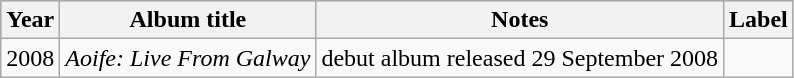<table class="wikitable">
<tr style="background:#b0c4de; text-align:left;">
<th>Year</th>
<th>Album title</th>
<th>Notes</th>
<th>Label</th>
</tr>
<tr>
<td>2008</td>
<td><em>Aoife: Live From Galway</em></td>
<td>debut album released 29 September 2008</td>
<td></td>
</tr>
</table>
